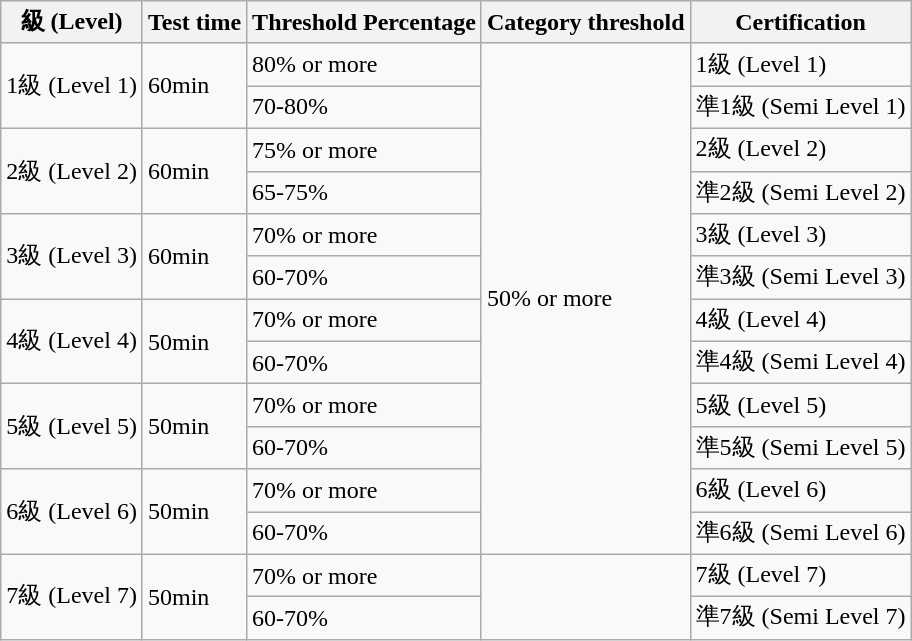<table class="wikitable">
<tr>
<th>級 (Level)</th>
<th>Test time</th>
<th>Threshold Percentage</th>
<th>Category threshold</th>
<th>Certification</th>
</tr>
<tr>
<td rowspan="2">1級 (Level 1)</td>
<td rowspan="2">60min</td>
<td>80% or more</td>
<td rowspan="12">50% or more</td>
<td>1級 (Level 1)</td>
</tr>
<tr>
<td>70-80%</td>
<td>準1級 (Semi Level 1)</td>
</tr>
<tr>
<td rowspan="2">2級 (Level 2)</td>
<td rowspan="2">60min</td>
<td>75% or more</td>
<td>2級 (Level 2)</td>
</tr>
<tr>
<td>65-75%</td>
<td>準2級 (Semi Level 2)</td>
</tr>
<tr>
<td rowspan="2">3級 (Level 3)</td>
<td rowspan="2">60min</td>
<td>70% or more</td>
<td>3級 (Level 3)</td>
</tr>
<tr>
<td>60-70%</td>
<td>準3級 (Semi Level 3)</td>
</tr>
<tr>
<td rowspan="2">4級 (Level 4)</td>
<td rowspan="2">50min</td>
<td>70% or more</td>
<td>4級 (Level 4)</td>
</tr>
<tr>
<td>60-70%</td>
<td>準4級 (Semi Level 4)</td>
</tr>
<tr>
<td rowspan="2">5級 (Level 5)</td>
<td rowspan="2">50min</td>
<td>70% or more</td>
<td>5級 (Level 5)</td>
</tr>
<tr>
<td>60-70%</td>
<td>準5級 (Semi Level 5)</td>
</tr>
<tr>
<td rowspan="2">6級 (Level 6)</td>
<td rowspan="2">50min</td>
<td>70% or more</td>
<td>6級 (Level 6)</td>
</tr>
<tr>
<td>60-70%</td>
<td>準6級 (Semi Level 6)</td>
</tr>
<tr>
<td rowspan="2">7級 (Level 7)</td>
<td rowspan="2">50min</td>
<td>70% or more</td>
<td rowspan="2"></td>
<td>7級 (Level 7)</td>
</tr>
<tr>
<td>60-70%</td>
<td>準7級 (Semi Level 7)</td>
</tr>
</table>
